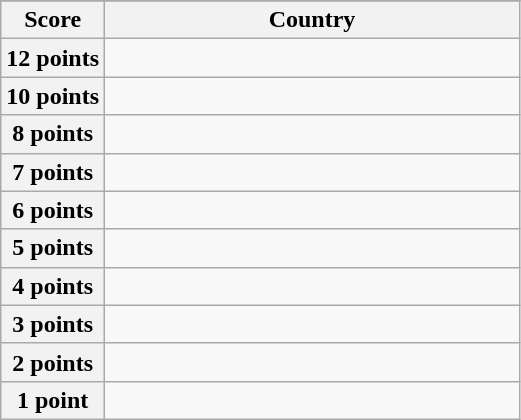<table class="wikitable">
<tr>
</tr>
<tr>
<th scope="col" width="20%">Score</th>
<th scope="col">Country</th>
</tr>
<tr>
<th scope="row">12 points</th>
<td></td>
</tr>
<tr>
<th scope="row">10 points</th>
<td></td>
</tr>
<tr>
<th scope="row">8 points</th>
<td></td>
</tr>
<tr>
<th scope="row">7 points</th>
<td></td>
</tr>
<tr>
<th scope="row">6 points</th>
<td></td>
</tr>
<tr>
<th scope="row">5 points</th>
<td></td>
</tr>
<tr>
<th scope="row">4 points</th>
<td></td>
</tr>
<tr>
<th scope="row">3 points</th>
<td></td>
</tr>
<tr>
<th scope="row">2 points</th>
<td></td>
</tr>
<tr>
<th scope="row">1 point</th>
<td></td>
</tr>
</table>
